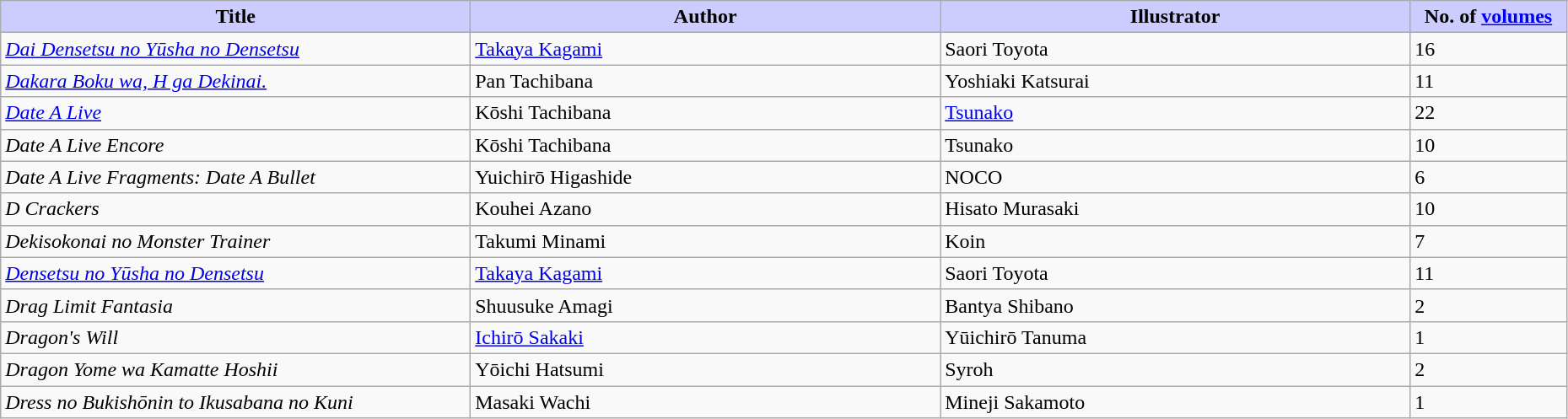<table class="wikitable" style="width: 98%;">
<tr>
<th width=30% style="background:#ccf;">Title</th>
<th width=30% style="background:#ccf;">Author</th>
<th width=30% style="background:#ccf;">Illustrator</th>
<th width=10% style="background:#ccf;">No. of <a href='#'>volumes</a></th>
</tr>
<tr>
<td><em><a href='#'>Dai Densetsu no Yūsha no Densetsu</a></em></td>
<td><a href='#'>Takaya Kagami</a></td>
<td>Saori Toyota</td>
<td>16</td>
</tr>
<tr>
<td><em><a href='#'>Dakara Boku wa, H ga Dekinai.</a></em></td>
<td>Pan Tachibana</td>
<td>Yoshiaki Katsurai</td>
<td>11</td>
</tr>
<tr>
<td><em><a href='#'>Date A Live</a></em></td>
<td>Kōshi Tachibana</td>
<td><a href='#'>Tsunako</a></td>
<td>22</td>
</tr>
<tr>
<td><em>Date A Live Encore</em></td>
<td>Kōshi Tachibana</td>
<td>Tsunako</td>
<td>10</td>
</tr>
<tr>
<td><em>Date A Live Fragments: Date A Bullet</em></td>
<td>Yuichirō Higashide</td>
<td>NOCO</td>
<td>6</td>
</tr>
<tr>
<td><em>D Crackers</em></td>
<td>Kouhei Azano</td>
<td>Hisato Murasaki</td>
<td>10</td>
</tr>
<tr>
<td><em>Dekisokonai no Monster Trainer</em></td>
<td>Takumi Minami</td>
<td>Koin</td>
<td>7</td>
</tr>
<tr>
<td><em><a href='#'>Densetsu no Yūsha no Densetsu</a></em></td>
<td><a href='#'>Takaya Kagami</a></td>
<td>Saori Toyota</td>
<td>11</td>
</tr>
<tr>
<td><em>Drag Limit Fantasia</em></td>
<td>Shuusuke Amagi</td>
<td>Bantya Shibano</td>
<td>2</td>
</tr>
<tr>
<td><em>Dragon's Will</em></td>
<td><a href='#'>Ichirō Sakaki</a></td>
<td>Yūichirō Tanuma</td>
<td>1</td>
</tr>
<tr>
<td><em>Dragon Yome wa Kamatte Hoshii</em></td>
<td>Yōichi Hatsumi</td>
<td>Syroh</td>
<td>2</td>
</tr>
<tr>
<td><em>Dress no Bukishōnin to Ikusabana no Kuni</em></td>
<td>Masaki Wachi</td>
<td>Mineji Sakamoto</td>
<td>1</td>
</tr>
</table>
